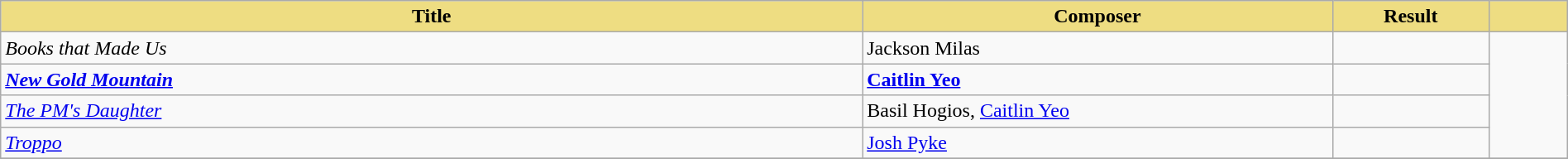<table class="wikitable" width=100%>
<tr>
<th style="width:55%;background:#EEDD82;">Title</th>
<th style="width:30%;background:#EEDD82;">Composer</th>
<th style="width:10%;background:#EEDD82;">Result</th>
<th style="width:5%;background:#EEDD82;"></th>
</tr>
<tr>
<td><em>Books that Made Us</em></td>
<td>Jackson Milas</td>
<td></td>
<td rowspan="4"><br></td>
</tr>
<tr>
<td><strong><em><a href='#'>New Gold Mountain</a></em></strong></td>
<td><strong><a href='#'>Caitlin Yeo</a></strong></td>
<td></td>
</tr>
<tr>
<td><em><a href='#'>The PM's Daughter</a></em></td>
<td>Basil Hogios, <a href='#'>Caitlin Yeo</a></td>
<td></td>
</tr>
<tr>
<td><em><a href='#'>Troppo</a></em></td>
<td><a href='#'>Josh Pyke</a></td>
<td></td>
</tr>
<tr>
</tr>
</table>
